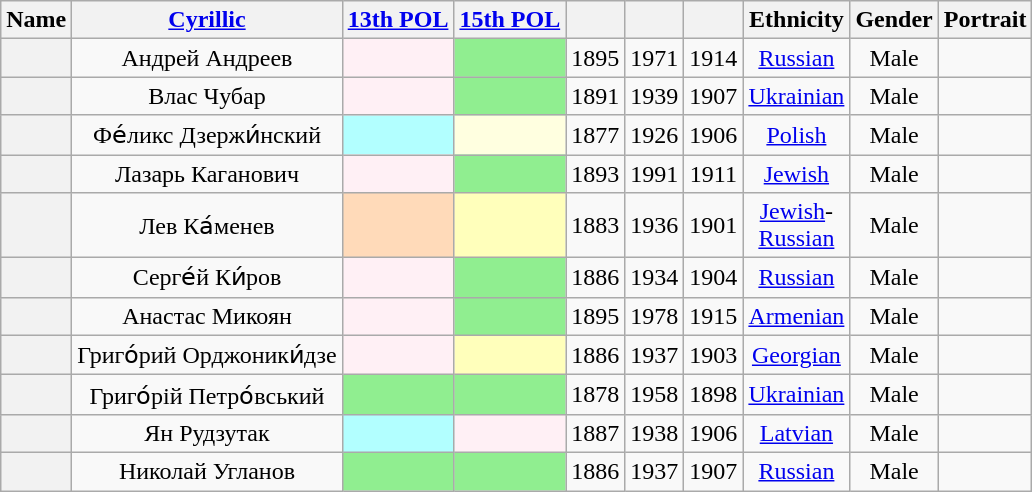<table class="wikitable sortable" style=text-align:center>
<tr>
<th scope="col">Name</th>
<th scope="col" class="unsortable"><a href='#'>Cyrillic</a></th>
<th scope="col"><a href='#'>13th POL</a></th>
<th scope="col"><a href='#'>15th POL</a></th>
<th scope="col"></th>
<th scope="col"></th>
<th scope="col"></th>
<th scope="col">Ethnicity</th>
<th scope="col">Gender</th>
<th scope="col" class="unsortable">Portrait</th>
</tr>
<tr>
<th align="center" scope="row" style="font-weight:normal;"></th>
<td>Андрей Андреев</td>
<td bgcolor = LavenderBlush></td>
<td bgcolor = LightGreen></td>
<td>1895</td>
<td>1971</td>
<td>1914</td>
<td><a href='#'>Russian</a></td>
<td>Male</td>
<td></td>
</tr>
<tr>
<th align="center" scope="row" style="font-weight:normal;"></th>
<td>Влас Чубар</td>
<td bgcolor = LavenderBlush></td>
<td bgcolor = LightGreen></td>
<td>1891</td>
<td>1939</td>
<td>1907</td>
<td><a href='#'>Ukrainian</a></td>
<td>Male</td>
<td></td>
</tr>
<tr>
<th align="center" scope="row" style="font-weight:normal;"></th>
<td>Фе́ликс Дзержи́нский</td>
<td bgcolor = #B2FFFF></td>
<td bgcolor = LightYellow></td>
<td>1877</td>
<td>1926</td>
<td>1906</td>
<td><a href='#'>Polish</a></td>
<td>Male</td>
<td></td>
</tr>
<tr>
<th align="center" scope="row" style="font-weight:normal;"></th>
<td>Лазарь Каганович</td>
<td bgcolor = LavenderBlush></td>
<td bgcolor = LightGreen></td>
<td>1893</td>
<td>1991</td>
<td>1911</td>
<td><a href='#'>Jewish</a></td>
<td>Male</td>
<td></td>
</tr>
<tr>
<th align="center" scope="row" style="font-weight:normal;"></th>
<td>Лев Ка́менев</td>
<td bgcolor = PeachPuff></td>
<td bgcolor = ffffbb></td>
<td>1883</td>
<td>1936</td>
<td>1901</td>
<td><a href='#'>Jewish</a>-<br><a href='#'>Russian</a></td>
<td>Male</td>
<td></td>
</tr>
<tr>
<th align="center" scope="row" style="font-weight:normal;"></th>
<td>Серге́й Ки́ров</td>
<td bgcolor = LavenderBlush></td>
<td bgcolor = LightGreen></td>
<td>1886</td>
<td>1934</td>
<td>1904</td>
<td><a href='#'>Russian</a></td>
<td>Male</td>
<td></td>
</tr>
<tr>
<th align="center" scope="row" style="font-weight:normal;"></th>
<td>Анастас Микоян</td>
<td bgcolor = LavenderBlush></td>
<td bgcolor = LightGreen></td>
<td>1895</td>
<td>1978</td>
<td>1915</td>
<td><a href='#'>Armenian</a></td>
<td>Male</td>
<td></td>
</tr>
<tr>
<th align="center" scope="row" style="font-weight:normal;"></th>
<td>Григо́рий Орджоники́дзе</td>
<td bgcolor = LavenderBlush></td>
<td bgcolor = ffffbb></td>
<td>1886</td>
<td>1937</td>
<td>1903</td>
<td><a href='#'>Georgian</a></td>
<td>Male</td>
<td></td>
</tr>
<tr>
<th align="center" scope="row" style="font-weight:normal;"></th>
<td>Григо́рій Петро́вський</td>
<td bgcolor = LightGreen></td>
<td bgcolor = LightGreen></td>
<td>1878</td>
<td>1958</td>
<td>1898</td>
<td><a href='#'>Ukrainian</a></td>
<td>Male</td>
<td></td>
</tr>
<tr>
<th align="center" scope="row" style="font-weight:normal;"></th>
<td>Ян Рудзутак</td>
<td bgcolor = #B2FFFF></td>
<td bgcolor = LavenderBlush></td>
<td>1887</td>
<td>1938</td>
<td>1906</td>
<td><a href='#'>Latvian</a></td>
<td>Male</td>
<td></td>
</tr>
<tr>
<th align="center" scope="row" style="font-weight:normal;"></th>
<td>Николай Угланов</td>
<td bgcolor = LightGreen></td>
<td bgcolor = LightGreen></td>
<td>1886</td>
<td>1937</td>
<td>1907</td>
<td><a href='#'>Russian</a></td>
<td>Male</td>
<td></td>
</tr>
</table>
